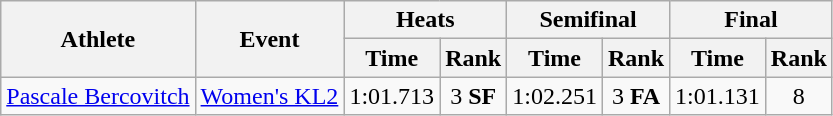<table class="wikitable">
<tr>
<th rowspan="2">Athlete</th>
<th rowspan="2">Event</th>
<th colspan="2">Heats</th>
<th colspan="2">Semifinal</th>
<th colspan="2">Final</th>
</tr>
<tr>
<th>Time</th>
<th>Rank</th>
<th>Time</th>
<th>Rank</th>
<th>Time</th>
<th>Rank</th>
</tr>
<tr align="center">
<td align="left"><a href='#'>Pascale Bercovitch</a></td>
<td align="left"><a href='#'>Women's KL2</a></td>
<td>1:01.713</td>
<td>3 <strong>SF</strong></td>
<td>1:02.251</td>
<td>3 <strong>FA</strong></td>
<td>1:01.131</td>
<td>8</td>
</tr>
</table>
